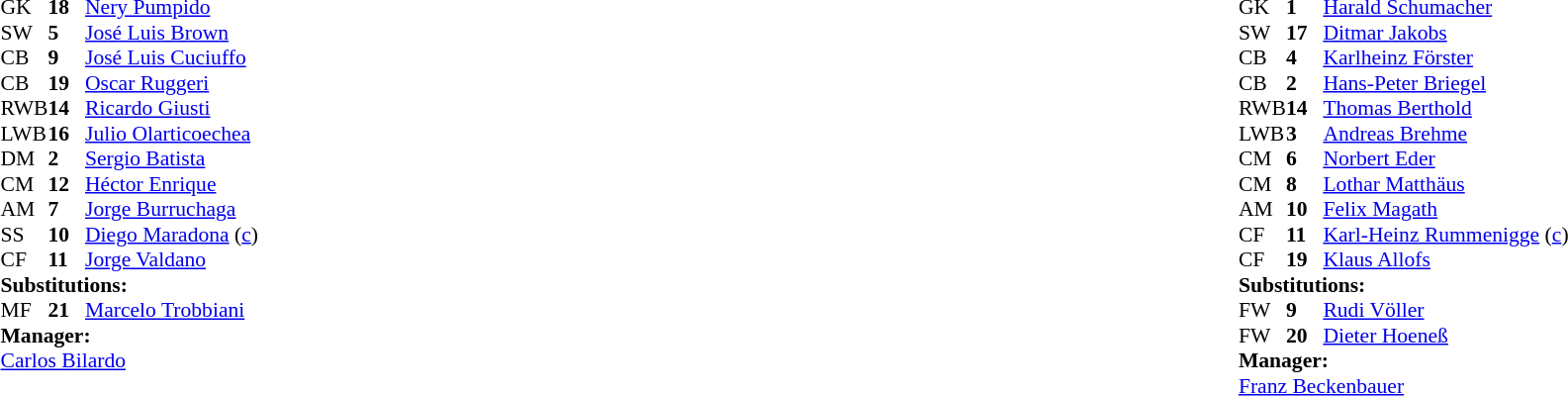<table width="100%">
<tr>
<td valign="top" width="50%"><br><table style="font-size: 90%" cellspacing="0" cellpadding="0">
<tr>
<td colspan="4"></td>
</tr>
<tr>
<th width="25"></th>
<th width="25"></th>
</tr>
<tr>
<td>GK</td>
<td><strong>18</strong></td>
<td><a href='#'>Nery Pumpido</a></td>
<td></td>
</tr>
<tr>
<td>SW</td>
<td><strong>5</strong></td>
<td><a href='#'>José Luis Brown</a></td>
</tr>
<tr>
<td>CB</td>
<td><strong>9</strong></td>
<td><a href='#'>José Luis Cuciuffo</a></td>
</tr>
<tr>
<td>CB</td>
<td><strong>19</strong></td>
<td><a href='#'>Oscar Ruggeri</a></td>
</tr>
<tr>
<td>RWB</td>
<td><strong>14</strong></td>
<td><a href='#'>Ricardo Giusti</a></td>
</tr>
<tr>
<td>LWB</td>
<td><strong>16</strong></td>
<td><a href='#'>Julio Olarticoechea</a></td>
<td></td>
</tr>
<tr>
<td>DM</td>
<td><strong>2</strong></td>
<td><a href='#'>Sergio Batista</a></td>
</tr>
<tr>
<td>CM</td>
<td><strong>12</strong></td>
<td><a href='#'>Héctor Enrique</a></td>
<td></td>
</tr>
<tr>
<td>AM</td>
<td><strong>7</strong></td>
<td><a href='#'>Jorge Burruchaga</a></td>
<td></td>
<td></td>
</tr>
<tr>
<td>SS</td>
<td><strong>10</strong></td>
<td><a href='#'>Diego Maradona</a> (<a href='#'>c</a>)</td>
<td></td>
</tr>
<tr>
<td>CF</td>
<td><strong>11</strong></td>
<td><a href='#'>Jorge Valdano</a></td>
</tr>
<tr>
<td colspan=3><strong>Substitutions:</strong></td>
</tr>
<tr>
<td>MF</td>
<td><strong>21</strong></td>
<td><a href='#'>Marcelo Trobbiani</a></td>
<td></td>
<td></td>
</tr>
<tr>
<td colspan=3><strong>Manager:</strong></td>
</tr>
<tr>
<td colspan="4"> <a href='#'>Carlos Bilardo</a></td>
</tr>
</table>
</td>
<td valign="top"></td>
<td valign="top" width="50%"><br><table style="font-size: 90%" cellspacing="0" cellpadding="0" align="center">
<tr>
<td colspan="4"></td>
</tr>
<tr>
<th width="25"></th>
<th width="25"></th>
</tr>
<tr>
<td>GK</td>
<td><strong>1</strong></td>
<td><a href='#'>Harald Schumacher</a></td>
</tr>
<tr>
<td>SW</td>
<td><strong>17</strong></td>
<td><a href='#'>Ditmar Jakobs</a></td>
</tr>
<tr>
<td>CB</td>
<td><strong>4</strong></td>
<td><a href='#'>Karlheinz Förster</a></td>
</tr>
<tr>
<td>CB</td>
<td><strong>2</strong></td>
<td><a href='#'>Hans-Peter Briegel</a></td>
<td></td>
</tr>
<tr>
<td>RWB</td>
<td><strong>14</strong></td>
<td><a href='#'>Thomas Berthold</a></td>
</tr>
<tr>
<td>LWB</td>
<td><strong>3</strong></td>
<td><a href='#'>Andreas Brehme</a></td>
</tr>
<tr>
<td>CM</td>
<td><strong>6</strong></td>
<td><a href='#'>Norbert Eder</a></td>
</tr>
<tr>
<td>CM</td>
<td><strong>8</strong></td>
<td><a href='#'>Lothar Matthäus</a></td>
<td></td>
</tr>
<tr>
<td>AM</td>
<td><strong>10</strong></td>
<td><a href='#'>Felix Magath</a></td>
<td></td>
<td></td>
</tr>
<tr>
<td>CF</td>
<td><strong>11</strong></td>
<td><a href='#'>Karl-Heinz Rummenigge</a> (<a href='#'>c</a>)</td>
</tr>
<tr>
<td>CF</td>
<td><strong>19</strong></td>
<td><a href='#'>Klaus Allofs</a></td>
<td></td>
<td></td>
</tr>
<tr>
<td colspan=3><strong>Substitutions:</strong></td>
</tr>
<tr>
<td>FW</td>
<td><strong>9</strong></td>
<td><a href='#'>Rudi Völler</a></td>
<td></td>
<td></td>
</tr>
<tr>
<td>FW</td>
<td><strong>20</strong></td>
<td><a href='#'>Dieter Hoeneß</a></td>
<td></td>
<td></td>
</tr>
<tr>
<td colspan=3><strong>Manager:</strong></td>
</tr>
<tr>
<td colspan="4"> <a href='#'>Franz Beckenbauer</a></td>
</tr>
</table>
</td>
</tr>
</table>
